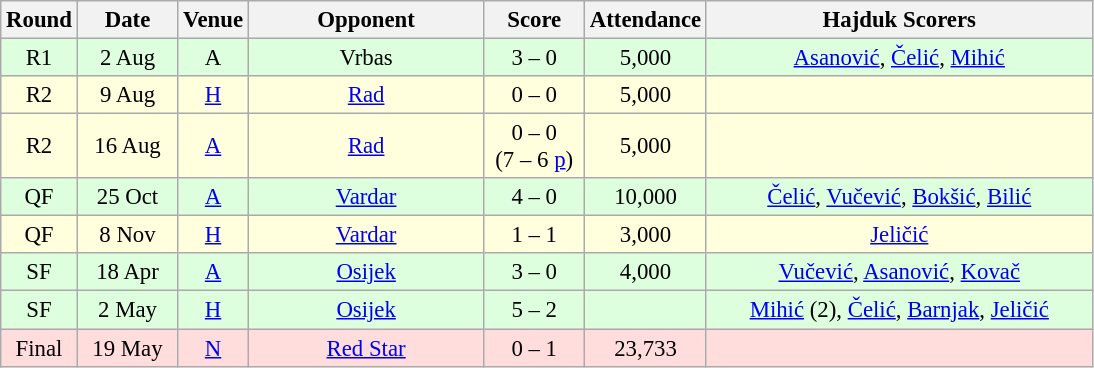<table class="wikitable sortable" style="text-align: center; font-size:95%;">
<tr>
<th width="30">Round</th>
<th width="60">Date</th>
<th width="20">Venue</th>
<th width="150">Opponent</th>
<th width="60">Score</th>
<th width="60">Attendance</th>
<th width="250">Hajduk Scorers</th>
</tr>
<tr bgcolor="#ddffdd">
<td>R1</td>
<td>2 Aug</td>
<td>A</td>
<td>Vrbas</td>
<td>3 – 0</td>
<td>5,000</td>
<td><a href='#'>Asanović</a>, <a href='#'>Čelić</a>, <a href='#'>Mihić</a></td>
</tr>
<tr bgcolor="#ffffdd">
<td>R2</td>
<td>9 Aug</td>
<td><a href='#'>H</a></td>
<td><a href='#'>Rad</a></td>
<td>0 – 0</td>
<td>5,000</td>
<td></td>
</tr>
<tr bgcolor="#ffffdd">
<td>R2</td>
<td>16 Aug</td>
<td><a href='#'>A</a></td>
<td><a href='#'>Rad</a></td>
<td>0 – 0<br>(7 – 6 <a href='#'>p</a>)</td>
<td>5,000</td>
<td></td>
</tr>
<tr bgcolor="#ddffdd">
<td>QF</td>
<td>25 Oct</td>
<td><a href='#'>A</a></td>
<td><a href='#'>Vardar</a></td>
<td>4 – 0</td>
<td>10,000</td>
<td><a href='#'>Čelić</a>, <a href='#'>Vučević</a>, <a href='#'>Bokšić</a>, <a href='#'>Bilić</a></td>
</tr>
<tr bgcolor="#ffffdd">
<td>QF</td>
<td>8 Nov</td>
<td><a href='#'>H</a></td>
<td><a href='#'>Vardar</a></td>
<td>1 – 1</td>
<td>3,000</td>
<td><a href='#'>Jeličić</a></td>
</tr>
<tr bgcolor="#ddffdd">
<td>SF</td>
<td>18 Apr</td>
<td><a href='#'>A</a></td>
<td><a href='#'>Osijek</a></td>
<td>3 – 0</td>
<td>4,000</td>
<td><a href='#'>Vučević</a>, <a href='#'>Asanović</a>, <a href='#'>Kovač</a></td>
</tr>
<tr bgcolor="#ddffdd">
<td>SF</td>
<td>2 May</td>
<td><a href='#'>H</a></td>
<td><a href='#'>Osijek</a></td>
<td>5 – 2</td>
<td></td>
<td><a href='#'>Mihić</a> (2), <a href='#'>Čelić</a>, <a href='#'>Barnjak</a>, <a href='#'>Jeličić</a></td>
</tr>
<tr bgcolor="#ffdddd">
<td>Final</td>
<td>19 May</td>
<td><a href='#'>N</a></td>
<td><a href='#'>Red Star</a></td>
<td>0 – 1</td>
<td>23,733</td>
<td></td>
</tr>
</table>
